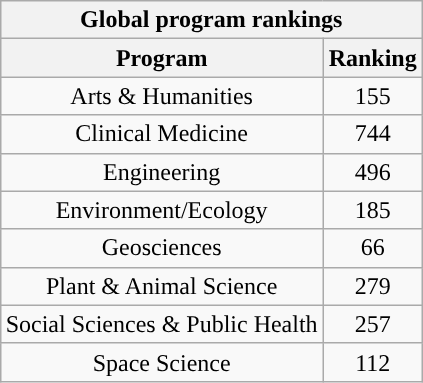<table class="wikitable sortable collapsible collapsed" style="float:right; text-align:center">
<tr>
<th colspan=4>Global program rankings</th>
</tr>
<tr>
<th>Program</th>
<th>Ranking</th>
</tr>
<tr>
<td>Arts & Humanities</td>
<td>155</td>
</tr>
<tr>
<td>Clinical Medicine</td>
<td>744</td>
</tr>
<tr>
<td>Engineering</td>
<td>496</td>
</tr>
<tr>
<td>Environment/Ecology</td>
<td>185</td>
</tr>
<tr>
<td>Geosciences</td>
<td>66</td>
</tr>
<tr>
<td>Plant & Animal Science</td>
<td>279</td>
</tr>
<tr>
<td>Social Sciences & Public Health</td>
<td>257</td>
</tr>
<tr>
<td>Space Science</td>
<td>112</td>
</tr>
</table>
